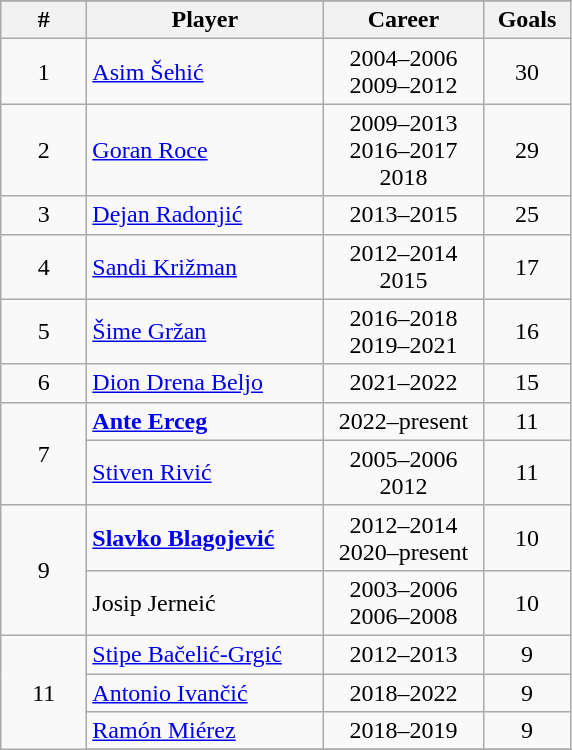<table class="wikitable" style="text-align:center;">
<tr>
</tr>
<tr>
<th width=50px>#</th>
<th style="width:150px;">Player</th>
<th style="width:100px;">Career</th>
<th width=50px>Goals</th>
</tr>
<tr>
<td>1</td>
<td align="left"><a href='#'>Asim Šehić</a></td>
<td>2004–2006<br>2009–2012</td>
<td>30</td>
</tr>
<tr>
<td>2</td>
<td align="left"><a href='#'>Goran Roce</a></td>
<td>2009–2013<br>2016–2017<br>2018</td>
<td>29</td>
</tr>
<tr>
<td>3</td>
<td align="left"><a href='#'>Dejan Radonjić</a></td>
<td>2013–2015</td>
<td>25</td>
</tr>
<tr>
<td>4</td>
<td align="left"><a href='#'>Sandi Križman</a></td>
<td>2012–2014<br>2015</td>
<td>17</td>
</tr>
<tr>
<td>5</td>
<td align="left"><a href='#'>Šime Gržan</a></td>
<td>2016–2018<br>2019–2021</td>
<td>16</td>
</tr>
<tr>
<td>6</td>
<td align="left"><a href='#'>Dion Drena Beljo</a></td>
<td>2021–2022</td>
<td>15</td>
</tr>
<tr>
<td rowspan=2>7</td>
<td align="left"><strong><a href='#'>Ante Erceg</a></strong></td>
<td>2022–present</td>
<td>11</td>
</tr>
<tr>
<td align="left"><a href='#'>Stiven Rivić</a></td>
<td>2005–2006<br>2012</td>
<td>11</td>
</tr>
<tr>
<td rowspan=2>9</td>
<td align="left"><strong><a href='#'>Slavko Blagojević</a></strong></td>
<td>2012–2014<br>2020–present</td>
<td>10</td>
</tr>
<tr>
<td align="left">Josip Jerneić</td>
<td>2003–2006<br>2006–2008</td>
<td>10</td>
</tr>
<tr>
<td rowspan=4>11</td>
<td align="left"><a href='#'>Stipe Bačelić-Grgić</a></td>
<td>2012–2013</td>
<td>9</td>
</tr>
<tr>
<td align="left"><a href='#'>Antonio Ivančić</a></td>
<td>2018–2022</td>
<td>9</td>
</tr>
<tr>
<td align="left"><a href='#'>Ramón Miérez</a></td>
<td>2018–2019</td>
<td>9</td>
</tr>
<tr>
</tr>
</table>
